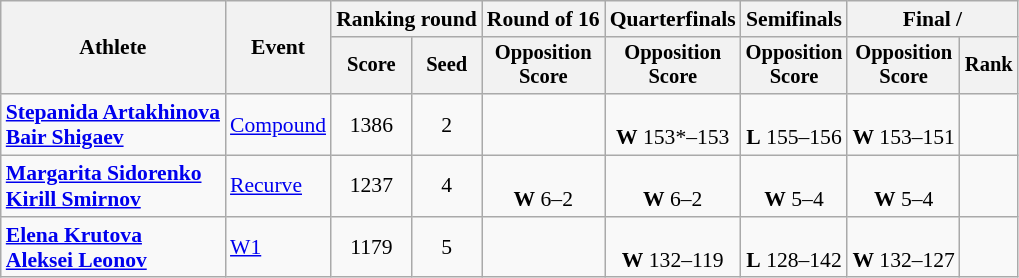<table class="wikitable" style="text-align:center; font-size:90%">
<tr>
<th rowspan=2>Athlete</th>
<th rowspan=2>Event</th>
<th colspan=2>Ranking round</th>
<th>Round of 16</th>
<th>Quarterfinals</th>
<th>Semifinals</th>
<th colspan=2>Final / </th>
</tr>
<tr style="font-size:95%">
<th>Score</th>
<th>Seed</th>
<th>Opposition<br>Score</th>
<th>Opposition<br>Score</th>
<th>Opposition<br>Score</th>
<th>Opposition<br>Score</th>
<th>Rank</th>
</tr>
<tr>
<td align=left><strong><a href='#'>Stepanida Artakhinova</a><br><a href='#'>Bair Shigaev</a></strong></td>
<td align=left><a href='#'>Compound</a></td>
<td>1386</td>
<td>2</td>
<td></td>
<td><br><strong>W</strong> 153*–153</td>
<td><br><strong>L</strong> 155–156</td>
<td><br><strong>W</strong> 153–151</td>
<td></td>
</tr>
<tr>
<td align=left><strong><a href='#'>Margarita Sidorenko</a><br><a href='#'>Kirill Smirnov</a></strong></td>
<td align=left><a href='#'>Recurve</a></td>
<td>1237</td>
<td>4</td>
<td><br><strong>W</strong> 6–2</td>
<td><br><strong>W</strong> 6–2</td>
<td><br><strong>W</strong> 5–4</td>
<td><br><strong>W</strong> 5–4</td>
<td></td>
</tr>
<tr>
<td align=left><strong><a href='#'>Elena Krutova</a><br><a href='#'>Aleksei Leonov</a></strong></td>
<td align=left><a href='#'>W1</a></td>
<td>1179</td>
<td>5</td>
<td></td>
<td><br><strong>W</strong> 132–119</td>
<td><br><strong>L</strong> 128–142</td>
<td><br><strong>W</strong> 132–127</td>
<td></td>
</tr>
</table>
